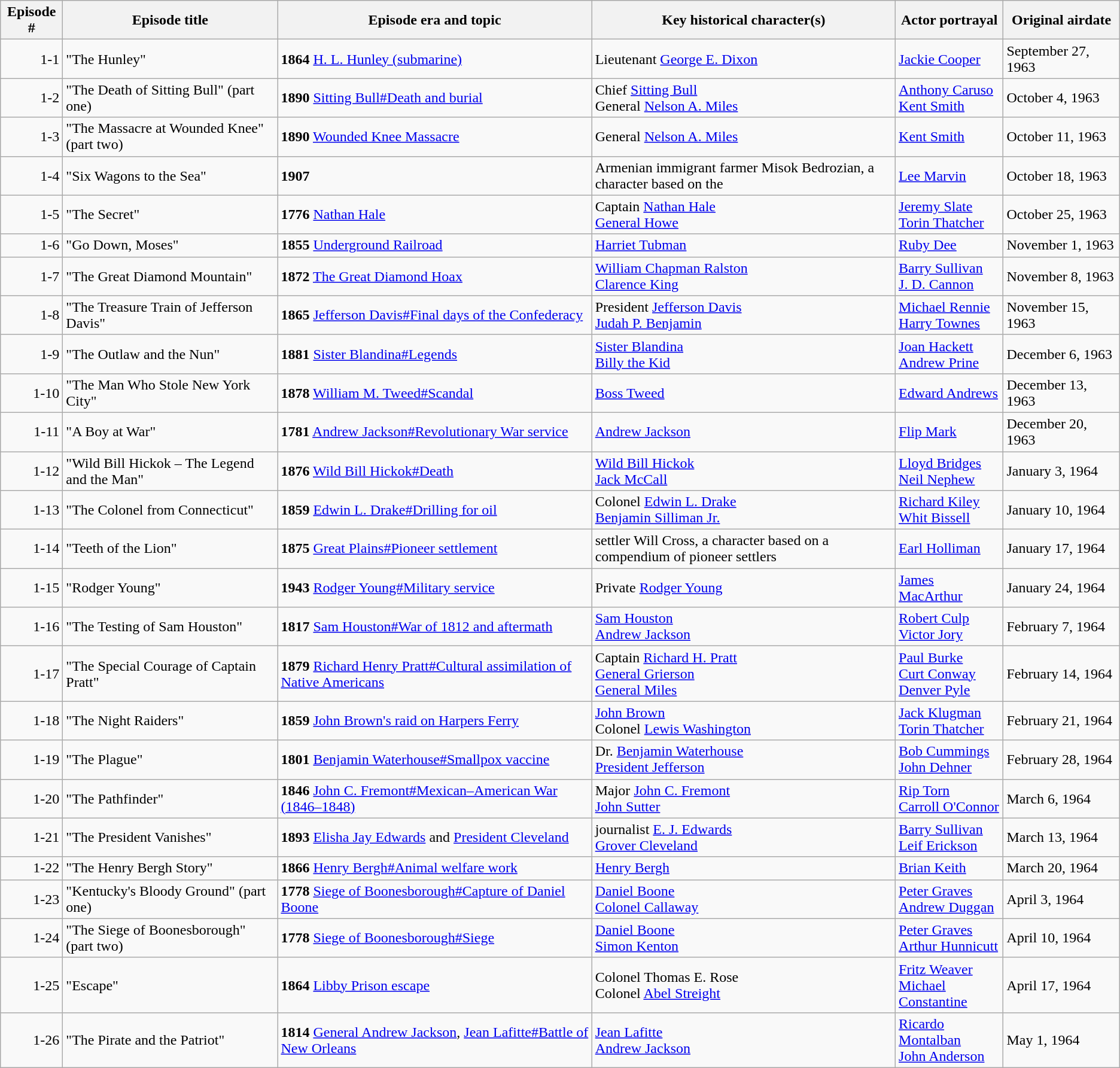<table class="wikitable sortable">
<tr>
<th>Episode #</th>
<th>Episode title</th>
<th>Episode era and topic</th>
<th>Key historical character(s)</th>
<th>Actor portrayal</th>
<th>Original airdate</th>
</tr>
<tr>
<td style="text-align:right;">1-1</td>
<td>"The Hunley"</td>
<td><strong>1864</strong> <a href='#'>H. L. Hunley (submarine)</a></td>
<td>Lieutenant <a href='#'>George E. Dixon</a></td>
<td><a href='#'>Jackie Cooper</a></td>
<td>September 27, 1963</td>
</tr>
<tr>
<td style="text-align:right;">1-2</td>
<td>"The Death of Sitting Bull" (part one)</td>
<td><strong>1890</strong> <a href='#'>Sitting Bull#Death and burial</a></td>
<td>Chief <a href='#'>Sitting Bull</a><br>General <a href='#'>Nelson A. Miles</a></td>
<td><a href='#'>Anthony Caruso</a><br><a href='#'>Kent Smith</a></td>
<td>October 4, 1963</td>
</tr>
<tr>
<td style="text-align:right;">1-3</td>
<td>"The Massacre at Wounded Knee" (part two)</td>
<td><strong>1890</strong> <a href='#'>Wounded Knee Massacre</a></td>
<td>General <a href='#'>Nelson A. Miles</a></td>
<td><a href='#'>Kent Smith</a></td>
<td>October 11, 1963</td>
</tr>
<tr>
<td style="text-align:right;">1-4</td>
<td>"Six Wagons to the Sea"</td>
<td><strong>1907</strong> </td>
<td>Armenian immigrant farmer Misok Bedrozian, a character based on the </td>
<td><a href='#'>Lee Marvin</a></td>
<td>October 18, 1963</td>
</tr>
<tr>
<td style="text-align:right;">1-5</td>
<td>"The Secret"</td>
<td><strong>1776</strong> <a href='#'>Nathan Hale</a></td>
<td>Captain <a href='#'>Nathan Hale</a><br><a href='#'>General Howe</a></td>
<td><a href='#'>Jeremy Slate</a><br><a href='#'>Torin Thatcher</a></td>
<td>October 25, 1963</td>
</tr>
<tr>
<td style="text-align:right;">1-6</td>
<td>"Go Down, Moses"</td>
<td><strong>1855</strong> <a href='#'>Underground Railroad</a></td>
<td><a href='#'>Harriet Tubman</a></td>
<td><a href='#'>Ruby Dee</a></td>
<td>November 1, 1963</td>
</tr>
<tr>
<td style="text-align:right;">1-7</td>
<td>"The Great Diamond Mountain"</td>
<td><strong>1872</strong> <a href='#'>The Great Diamond Hoax</a></td>
<td><a href='#'>William Chapman Ralston</a><br><a href='#'>Clarence King</a></td>
<td><a href='#'>Barry Sullivan</a><br><a href='#'>J. D. Cannon</a></td>
<td>November 8, 1963</td>
</tr>
<tr>
<td style="text-align:right;">1-8</td>
<td>"The Treasure Train of Jefferson Davis"</td>
<td><strong>1865</strong> <a href='#'>Jefferson Davis#Final days of the Confederacy</a></td>
<td>President <a href='#'>Jefferson Davis</a><br><a href='#'>Judah P. Benjamin</a></td>
<td><a href='#'>Michael Rennie</a><br><a href='#'>Harry Townes</a></td>
<td>November 15, 1963</td>
</tr>
<tr>
<td style="text-align:right;">1-9</td>
<td>"The Outlaw and the Nun"</td>
<td><strong>1881</strong> <a href='#'>Sister Blandina#Legends</a></td>
<td><a href='#'>Sister Blandina</a><br><a href='#'>Billy the Kid</a></td>
<td><a href='#'>Joan Hackett</a><br><a href='#'>Andrew Prine</a></td>
<td>December 6, 1963</td>
</tr>
<tr>
<td style="text-align:right;">1-10</td>
<td>"The Man Who Stole New York City"</td>
<td><strong>1878</strong> <a href='#'>William M. Tweed#Scandal</a></td>
<td><a href='#'>Boss Tweed</a></td>
<td><a href='#'>Edward Andrews</a></td>
<td>December 13, 1963</td>
</tr>
<tr>
<td style="text-align:right;">1-11</td>
<td>"A Boy at War"</td>
<td><strong>1781</strong> <a href='#'>Andrew Jackson#Revolutionary War service</a></td>
<td><a href='#'>Andrew Jackson</a></td>
<td><a href='#'>Flip Mark</a></td>
<td>December 20, 1963</td>
</tr>
<tr>
<td style="text-align:right;">1-12</td>
<td>"Wild Bill Hickok – The Legend and the Man"</td>
<td><strong>1876</strong> <a href='#'>Wild Bill Hickok#Death</a></td>
<td><a href='#'>Wild Bill Hickok</a><br><a href='#'>Jack McCall</a></td>
<td><a href='#'>Lloyd Bridges</a><br><a href='#'>Neil Nephew</a></td>
<td>January 3, 1964</td>
</tr>
<tr>
<td style="text-align:right;">1-13</td>
<td>"The Colonel from Connecticut"</td>
<td><strong>1859</strong> <a href='#'>Edwin L. Drake#Drilling for oil</a></td>
<td>Colonel <a href='#'>Edwin L. Drake</a><br><a href='#'>Benjamin Silliman Jr.</a></td>
<td><a href='#'>Richard Kiley</a><br><a href='#'>Whit Bissell</a></td>
<td>January 10, 1964</td>
</tr>
<tr>
<td style="text-align:right;">1-14</td>
<td>"Teeth of the Lion"</td>
<td><strong>1875</strong> <a href='#'>Great Plains#Pioneer settlement</a></td>
<td>settler Will Cross, a character based on a compendium of pioneer settlers</td>
<td><a href='#'>Earl Holliman</a></td>
<td>January 17, 1964</td>
</tr>
<tr>
<td style="text-align:right;">1-15</td>
<td>"Rodger Young"</td>
<td><strong>1943</strong> <a href='#'>Rodger Young#Military service</a></td>
<td>Private <a href='#'>Rodger Young</a></td>
<td><a href='#'>James MacArthur</a></td>
<td>January 24, 1964</td>
</tr>
<tr>
<td style="text-align:right;">1-16</td>
<td>"The Testing of Sam Houston"</td>
<td><strong>1817</strong> <a href='#'>Sam Houston#War of 1812 and aftermath</a></td>
<td><a href='#'>Sam Houston</a><br><a href='#'>Andrew Jackson</a></td>
<td><a href='#'>Robert Culp</a><br><a href='#'>Victor Jory</a></td>
<td>February 7, 1964</td>
</tr>
<tr>
<td style="text-align:right;">1-17</td>
<td>"The Special Courage of Captain Pratt"</td>
<td><strong>1879</strong> <a href='#'>Richard Henry Pratt#Cultural assimilation of Native Americans</a></td>
<td>Captain <a href='#'>Richard H. Pratt</a><br><a href='#'>General Grierson</a><br><a href='#'>General Miles</a></td>
<td><a href='#'>Paul Burke</a><br><a href='#'>Curt Conway</a><br><a href='#'>Denver Pyle</a></td>
<td>February 14, 1964</td>
</tr>
<tr>
<td style="text-align:right;">1-18</td>
<td>"The Night Raiders"</td>
<td><strong>1859</strong> <a href='#'>John Brown's raid on Harpers Ferry</a></td>
<td><a href='#'>John Brown</a><br>Colonel <a href='#'>Lewis Washington</a></td>
<td><a href='#'>Jack Klugman</a><br><a href='#'>Torin Thatcher</a></td>
<td>February 21, 1964</td>
</tr>
<tr>
<td style="text-align:right;">1-19</td>
<td>"The Plague"</td>
<td><strong>1801</strong> <a href='#'>Benjamin Waterhouse#Smallpox vaccine</a></td>
<td>Dr. <a href='#'>Benjamin Waterhouse</a><br><a href='#'>President Jefferson</a></td>
<td><a href='#'>Bob Cummings</a><br><a href='#'>John Dehner</a></td>
<td>February 28, 1964</td>
</tr>
<tr>
<td style="text-align:right;">1-20</td>
<td>"The Pathfinder"</td>
<td><strong>1846</strong> <a href='#'>John C. Fremont#Mexican–American War (1846–1848)</a></td>
<td>Major <a href='#'>John C. Fremont</a><br><a href='#'>John Sutter</a></td>
<td><a href='#'>Rip Torn</a><br><a href='#'>Carroll O'Connor</a></td>
<td>March 6, 1964</td>
</tr>
<tr>
<td style="text-align:right;">1-21</td>
<td>"The President Vanishes"</td>
<td><strong>1893</strong> <a href='#'>Elisha Jay Edwards</a> and <a href='#'>President Cleveland</a></td>
<td>journalist <a href='#'>E. J. Edwards</a><br><a href='#'>Grover Cleveland</a></td>
<td><a href='#'>Barry Sullivan</a><br><a href='#'>Leif Erickson</a></td>
<td>March 13, 1964</td>
</tr>
<tr>
<td style="text-align:right;">1-22</td>
<td>"The Henry Bergh Story"</td>
<td><strong>1866</strong> <a href='#'>Henry Bergh#Animal welfare work</a></td>
<td><a href='#'>Henry Bergh</a></td>
<td><a href='#'>Brian Keith</a></td>
<td>March 20, 1964</td>
</tr>
<tr>
<td style="text-align:right;">1-23</td>
<td>"Kentucky's Bloody Ground" (part one)</td>
<td><strong>1778</strong> <a href='#'>Siege of Boonesborough#Capture of Daniel Boone</a></td>
<td><a href='#'>Daniel Boone</a><br><a href='#'>Colonel Callaway</a></td>
<td><a href='#'>Peter Graves</a><br><a href='#'>Andrew Duggan</a></td>
<td>April 3, 1964</td>
</tr>
<tr |->
<td style="text-align:right;">1-24</td>
<td>"The Siege of Boonesborough" (part two)</td>
<td><strong>1778</strong> <a href='#'>Siege of Boonesborough#Siege</a></td>
<td><a href='#'>Daniel Boone</a><br><a href='#'>Simon Kenton</a></td>
<td><a href='#'>Peter Graves</a><br><a href='#'>Arthur Hunnicutt</a></td>
<td>April 10, 1964</td>
</tr>
<tr |->
<td style="text-align:right;">1-25</td>
<td>"Escape"</td>
<td><strong>1864</strong> <a href='#'>Libby Prison escape</a></td>
<td>Colonel Thomas E. Rose<br>Colonel <a href='#'>Abel Streight</a></td>
<td><a href='#'>Fritz Weaver</a><br><a href='#'>Michael Constantine</a></td>
<td>April 17, 1964</td>
</tr>
<tr |->
<td style="text-align:right;">1-26</td>
<td>"The Pirate and the Patriot"</td>
<td><strong>1814</strong> <a href='#'>General Andrew Jackson</a>, <a href='#'>Jean Lafitte#Battle of New Orleans</a></td>
<td><a href='#'>Jean Lafitte</a><br><a href='#'>Andrew Jackson</a></td>
<td><a href='#'>Ricardo Montalban</a><br><a href='#'>John Anderson</a></td>
<td>May 1, 1964</td>
</tr>
</table>
